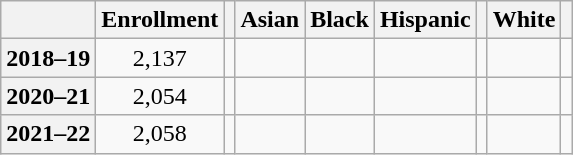<table class="wikitable" style=text-align:center>
<tr>
<th scope="col"></th>
<th scope="col">Enrollment</th>
<th scope="col"></th>
<th scope="col">Asian</th>
<th scope="col">Black</th>
<th scope="col">Hispanic</th>
<th scope="col"></th>
<th scope="col">White</th>
<th scope="col"></th>
</tr>
<tr>
<th scope="row">2018–19</th>
<td>2,137 </td>
<td> </td>
<td> </td>
<td> </td>
<td> </td>
<td> </td>
<td> </td>
<td> </td>
</tr>
<tr>
<th scope="row">2020–21</th>
<td>2,054 </td>
<td> </td>
<td> </td>
<td> </td>
<td> </td>
<td> </td>
<td> </td>
<td> </td>
</tr>
<tr>
<th scope="row">2021–22</th>
<td>2,058 </td>
<td> </td>
<td> </td>
<td> </td>
<td> </td>
<td> </td>
<td> </td>
<td> </td>
</tr>
</table>
